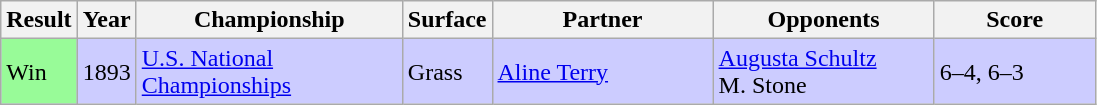<table class="sortable wikitable">
<tr>
<th style="width:40px">Result</th>
<th style="width:30px">Year</th>
<th style="width:170px">Championship</th>
<th style="width:50px">Surface</th>
<th style="width:140px">Partner</th>
<th style="width:140px">Opponents</th>
<th style="width:100px" class="unsortable">Score</th>
</tr>
<tr style="background:#ccf;">
<td style="background:#98fb98;">Win</td>
<td>1893</td>
<td><a href='#'>U.S. National Championships</a></td>
<td>Grass</td>
<td>  <a href='#'>Aline Terry</a></td>
<td> <a href='#'>Augusta Schultz</a><br>  M. Stone</td>
<td>6–4, 6–3</td>
</tr>
</table>
